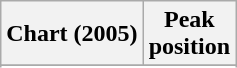<table class="wikitable sortable plainrowheaders">
<tr>
<th scope="col">Chart (2005)</th>
<th scope="col">Peak<br>position</th>
</tr>
<tr>
</tr>
<tr>
</tr>
<tr>
</tr>
<tr>
</tr>
<tr>
</tr>
<tr>
</tr>
</table>
